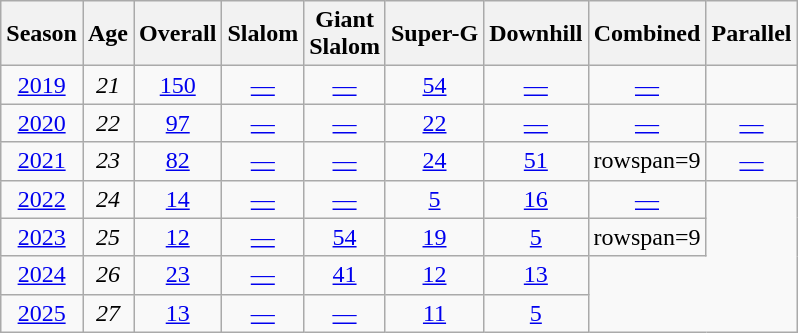<table class=wikitable style="text-align:center">
<tr>
<th>Season</th>
<th>Age</th>
<th>Overall</th>
<th>Slalom</th>
<th>Giant<br>Slalom</th>
<th>Super-G</th>
<th>Downhill</th>
<th>Combined</th>
<th>Parallel</th>
</tr>
<tr>
<td><a href='#'>2019</a></td>
<td><em>21</em></td>
<td><a href='#'>150</a></td>
<td><a href='#'>—</a></td>
<td><a href='#'>—</a></td>
<td><a href='#'>54</a></td>
<td><a href='#'>—</a></td>
<td><a href='#'>—</a></td>
<td></td>
</tr>
<tr>
<td><a href='#'>2020</a></td>
<td><em>22</em></td>
<td><a href='#'>97</a></td>
<td><a href='#'>—</a></td>
<td><a href='#'>—</a></td>
<td><a href='#'>22</a></td>
<td><a href='#'>—</a></td>
<td><a href='#'>—</a></td>
<td><a href='#'>—</a></td>
</tr>
<tr>
<td><a href='#'>2021</a></td>
<td><em>23</em></td>
<td><a href='#'>82</a></td>
<td><a href='#'>—</a></td>
<td><a href='#'>—</a></td>
<td><a href='#'>24</a></td>
<td><a href='#'>51</a></td>
<td>rowspan=9</td>
<td><a href='#'>—</a></td>
</tr>
<tr>
<td><a href='#'>2022</a></td>
<td><em>24</em></td>
<td><a href='#'>14</a></td>
<td><a href='#'>—</a></td>
<td><a href='#'>—</a></td>
<td><a href='#'>5</a></td>
<td><a href='#'>16</a></td>
<td><a href='#'>—</a></td>
</tr>
<tr>
<td><a href='#'>2023</a></td>
<td><em>25</em></td>
<td><a href='#'>12</a></td>
<td><a href='#'>—</a></td>
<td><a href='#'>54</a></td>
<td><a href='#'>19</a></td>
<td><a href='#'>5</a></td>
<td>rowspan=9</td>
</tr>
<tr>
<td><a href='#'>2024</a></td>
<td><em>26</em></td>
<td><a href='#'>23</a></td>
<td><a href='#'>—</a></td>
<td><a href='#'>41</a></td>
<td><a href='#'>12</a></td>
<td><a href='#'>13</a></td>
</tr>
<tr>
<td><a href='#'>2025</a></td>
<td><em>27</em></td>
<td><a href='#'>13</a></td>
<td><a href='#'>—</a></td>
<td><a href='#'>—</a></td>
<td><a href='#'>11</a></td>
<td><a href='#'>5</a></td>
</tr>
</table>
